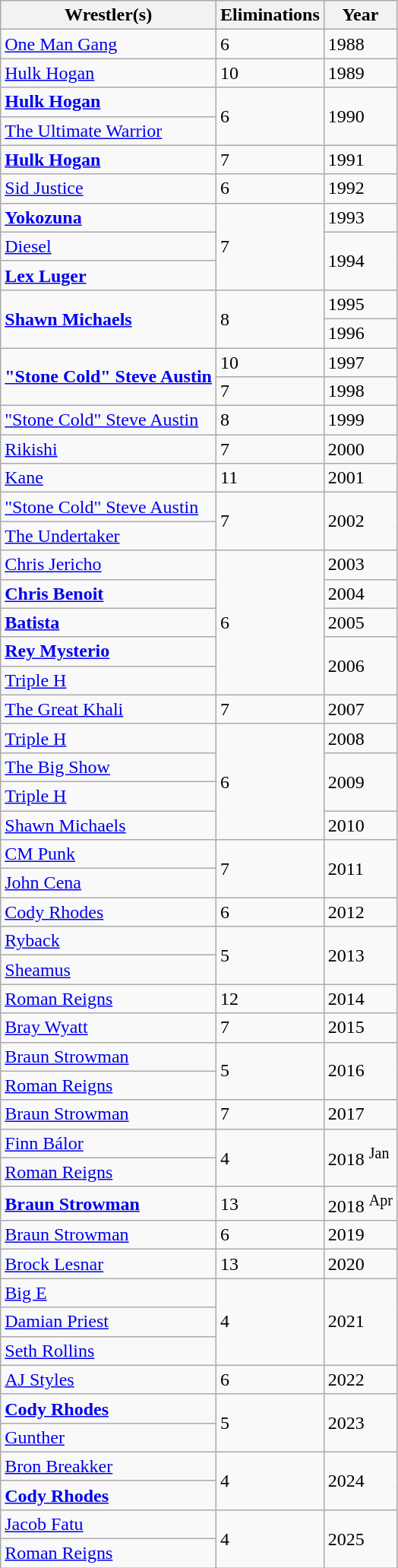<table class="wikitable sortable">
<tr>
<th>Wrestler(s)</th>
<th>Eliminations</th>
<th>Year</th>
</tr>
<tr>
<td><a href='#'>One Man Gang</a></td>
<td>6</td>
<td>1988</td>
</tr>
<tr>
<td><a href='#'>Hulk Hogan</a></td>
<td>10</td>
<td>1989</td>
</tr>
<tr>
<td><strong><a href='#'>Hulk Hogan</a></strong></td>
<td rowspan="2">6</td>
<td rowspan="2">1990</td>
</tr>
<tr>
<td><a href='#'>The Ultimate Warrior</a></td>
</tr>
<tr>
<td><strong><a href='#'>Hulk Hogan</a></strong></td>
<td>7</td>
<td>1991</td>
</tr>
<tr>
<td><a href='#'>Sid Justice</a></td>
<td>6</td>
<td>1992</td>
</tr>
<tr>
<td><strong><a href='#'>Yokozuna</a></strong></td>
<td rowspan="3">7</td>
<td>1993</td>
</tr>
<tr>
<td><a href='#'>Diesel</a></td>
<td rowspan="2">1994</td>
</tr>
<tr>
<td><strong><a href='#'>Lex Luger</a></strong></td>
</tr>
<tr>
<td rowspan="2"><strong><a href='#'>Shawn Michaels</a></strong></td>
<td rowspan="2">8</td>
<td>1995</td>
</tr>
<tr>
<td>1996</td>
</tr>
<tr>
<td rowspan="2"><strong><a href='#'>"Stone Cold" Steve Austin</a></strong></td>
<td>10</td>
<td>1997</td>
</tr>
<tr>
<td>7</td>
<td>1998</td>
</tr>
<tr>
<td><a href='#'>"Stone Cold" Steve Austin</a></td>
<td>8</td>
<td>1999</td>
</tr>
<tr>
<td><a href='#'>Rikishi</a></td>
<td>7</td>
<td>2000</td>
</tr>
<tr>
<td><a href='#'>Kane</a></td>
<td>11</td>
<td>2001</td>
</tr>
<tr>
<td><a href='#'>"Stone Cold" Steve Austin</a></td>
<td rowspan="2">7</td>
<td rowspan="2">2002</td>
</tr>
<tr>
<td><a href='#'>The Undertaker</a></td>
</tr>
<tr>
<td><a href='#'>Chris Jericho</a></td>
<td rowspan="5">6</td>
<td>2003</td>
</tr>
<tr>
<td><strong><a href='#'>Chris Benoit</a></strong></td>
<td>2004</td>
</tr>
<tr>
<td><strong><a href='#'>Batista</a></strong></td>
<td>2005</td>
</tr>
<tr>
<td><strong><a href='#'>Rey Mysterio</a></strong></td>
<td rowspan="2">2006</td>
</tr>
<tr>
<td><a href='#'>Triple H</a></td>
</tr>
<tr>
<td><a href='#'>The Great Khali</a></td>
<td>7</td>
<td>2007</td>
</tr>
<tr>
<td><a href='#'>Triple H</a></td>
<td rowspan="4">6</td>
<td>2008</td>
</tr>
<tr>
<td><a href='#'>The Big Show</a></td>
<td rowspan="2">2009</td>
</tr>
<tr>
<td><a href='#'>Triple H</a></td>
</tr>
<tr>
<td><a href='#'>Shawn Michaels</a></td>
<td>2010</td>
</tr>
<tr>
<td><a href='#'>CM Punk</a></td>
<td rowspan="2">7</td>
<td rowspan="2">2011</td>
</tr>
<tr>
<td><a href='#'>John Cena</a></td>
</tr>
<tr>
<td><a href='#'>Cody Rhodes</a></td>
<td>6</td>
<td>2012</td>
</tr>
<tr>
<td><a href='#'>Ryback</a></td>
<td rowspan="2">5</td>
<td rowspan="2">2013</td>
</tr>
<tr>
<td><a href='#'>Sheamus</a></td>
</tr>
<tr>
<td><a href='#'>Roman Reigns</a></td>
<td>12</td>
<td>2014</td>
</tr>
<tr>
<td><a href='#'>Bray Wyatt</a></td>
<td>7</td>
<td>2015</td>
</tr>
<tr>
<td><a href='#'>Braun Strowman</a></td>
<td rowspan="2">5</td>
<td rowspan="2">2016</td>
</tr>
<tr>
<td><a href='#'>Roman Reigns</a></td>
</tr>
<tr>
<td><a href='#'>Braun Strowman</a></td>
<td>7</td>
<td>2017</td>
</tr>
<tr>
<td><a href='#'>Finn Bálor</a></td>
<td rowspan="2">4</td>
<td rowspan="2">2018 <sup>Jan</sup></td>
</tr>
<tr>
<td><a href='#'>Roman Reigns</a></td>
</tr>
<tr>
<td><strong><a href='#'>Braun Strowman</a></strong></td>
<td>13</td>
<td>2018 <sup>Apr</sup></td>
</tr>
<tr>
<td><a href='#'>Braun Strowman</a></td>
<td>6</td>
<td>2019</td>
</tr>
<tr>
<td><a href='#'>Brock Lesnar</a></td>
<td>13</td>
<td>2020</td>
</tr>
<tr>
<td><a href='#'>Big E</a></td>
<td rowspan="3">4</td>
<td rowspan="3">2021</td>
</tr>
<tr>
<td><a href='#'>Damian Priest</a></td>
</tr>
<tr>
<td><a href='#'>Seth Rollins</a></td>
</tr>
<tr>
<td><a href='#'>AJ Styles</a></td>
<td>6</td>
<td>2022</td>
</tr>
<tr>
<td><strong><a href='#'>Cody Rhodes</a></strong></td>
<td rowspan="2">5</td>
<td rowspan="2">2023</td>
</tr>
<tr>
<td><a href='#'>Gunther</a></td>
</tr>
<tr>
<td><a href='#'>Bron Breakker</a></td>
<td rowspan="2">4</td>
<td rowspan="2">2024</td>
</tr>
<tr>
<td><strong><a href='#'>Cody Rhodes</a></strong></td>
</tr>
<tr>
<td><a href='#'>Jacob Fatu</a></td>
<td rowspan="3">4</td>
<td rowspan="3">2025</td>
</tr>
<tr>
<td><a href='#'>Roman Reigns</a></td>
</tr>
</table>
